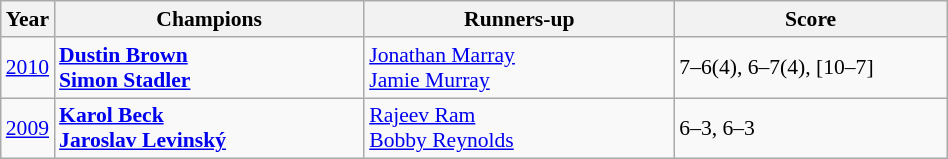<table class="wikitable" style="font-size:90%">
<tr>
<th>Year</th>
<th width="200">Champions</th>
<th width="200">Runners-up</th>
<th width="175">Score</th>
</tr>
<tr>
<td><a href='#'>2010</a></td>
<td> <strong><a href='#'>Dustin Brown</a></strong> <br> <strong><a href='#'>Simon Stadler</a></strong></td>
<td> <a href='#'>Jonathan Marray</a> <br> <a href='#'>Jamie Murray</a></td>
<td>7–6(4), 6–7(4), [10–7]</td>
</tr>
<tr>
<td><a href='#'>2009</a></td>
<td> <strong><a href='#'>Karol Beck</a></strong><br> <strong><a href='#'>Jaroslav Levinský</a></strong></td>
<td> <a href='#'>Rajeev Ram</a><br> <a href='#'>Bobby Reynolds</a></td>
<td>6–3, 6–3</td>
</tr>
</table>
